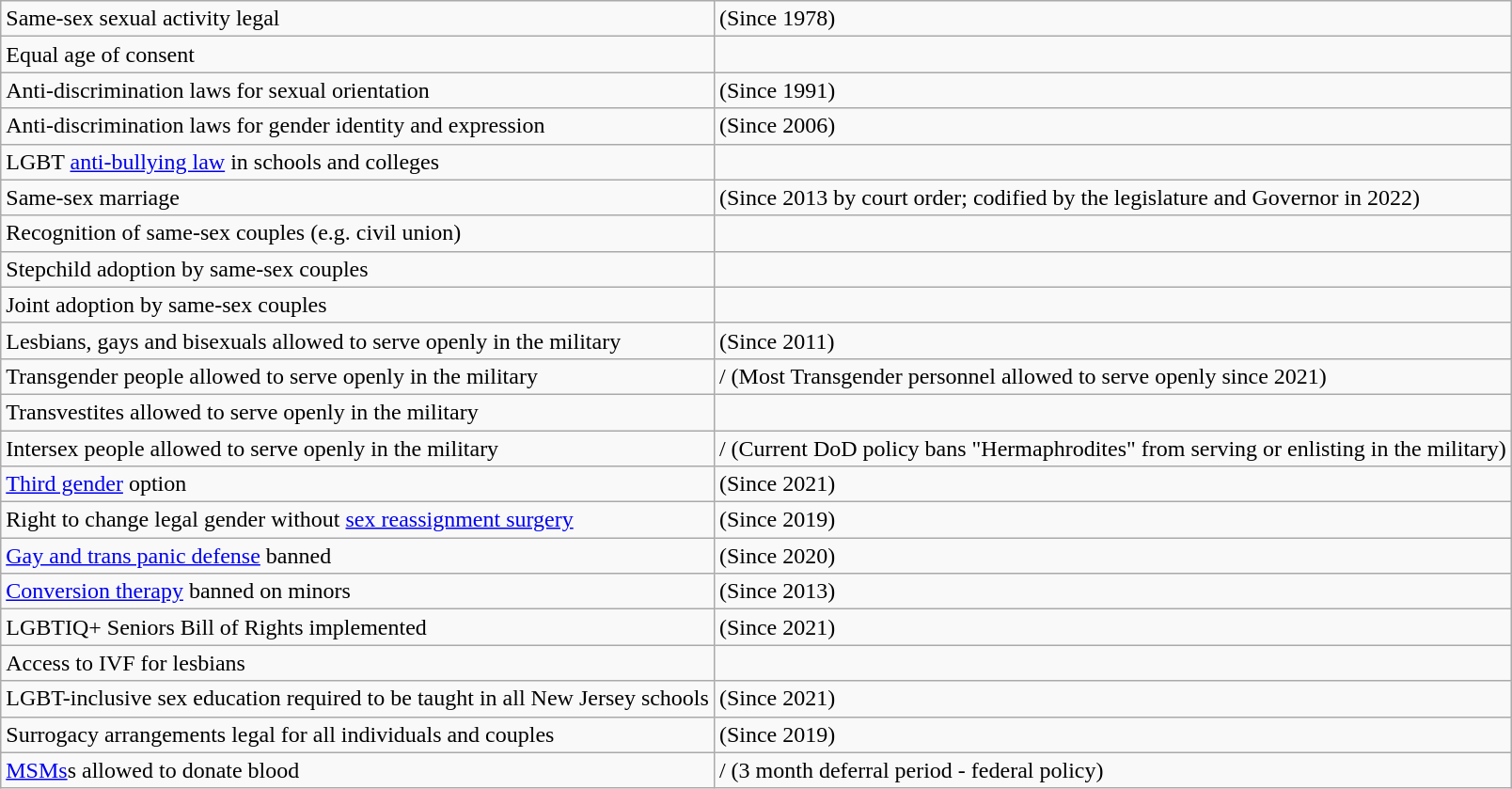<table class="wikitable">
<tr>
<td>Same-sex sexual activity legal</td>
<td> (Since 1978)</td>
</tr>
<tr>
<td>Equal age of consent</td>
<td></td>
</tr>
<tr>
<td>Anti-discrimination laws for sexual orientation</td>
<td> (Since 1991)</td>
</tr>
<tr>
<td>Anti-discrimination laws for gender identity and expression</td>
<td> (Since 2006)</td>
</tr>
<tr>
<td>LGBT <a href='#'>anti-bullying law</a> in schools and colleges</td>
<td></td>
</tr>
<tr>
<td>Same-sex marriage</td>
<td> (Since 2013 by court order; codified by the legislature and Governor in 2022)</td>
</tr>
<tr>
<td>Recognition of same-sex couples (e.g. civil union)</td>
<td></td>
</tr>
<tr>
<td>Stepchild adoption by same-sex couples</td>
<td></td>
</tr>
<tr>
<td>Joint adoption by same-sex couples</td>
<td></td>
</tr>
<tr>
<td>Lesbians, gays and bisexuals allowed to serve openly in the military</td>
<td> (Since 2011)</td>
</tr>
<tr>
<td>Transgender people allowed to serve openly in the military</td>
<td>/ (Most Transgender personnel allowed to serve openly since 2021)</td>
</tr>
<tr>
<td>Transvestites allowed to serve openly in the military</td>
<td></td>
</tr>
<tr>
<td>Intersex people allowed to serve openly in the military</td>
<td>/ (Current DoD policy bans "Hermaphrodites" from serving or enlisting in the military)</td>
</tr>
<tr>
<td><a href='#'>Third gender</a> option</td>
<td> (Since 2021)</td>
</tr>
<tr>
<td>Right to change legal gender without <a href='#'>sex reassignment surgery</a></td>
<td> (Since 2019)</td>
</tr>
<tr>
<td><a href='#'>Gay and trans panic defense</a> banned</td>
<td> (Since 2020)</td>
</tr>
<tr>
<td><a href='#'>Conversion therapy</a> banned on minors</td>
<td> (Since 2013)</td>
</tr>
<tr>
<td>LGBTIQ+ Seniors Bill of Rights implemented</td>
<td> (Since 2021)</td>
</tr>
<tr>
<td>Access to IVF for lesbians</td>
<td></td>
</tr>
<tr>
<td>LGBT-inclusive sex education required to be taught in all New Jersey schools</td>
<td> (Since 2021)</td>
</tr>
<tr>
<td>Surrogacy arrangements legal for all individuals and couples</td>
<td> (Since 2019)</td>
</tr>
<tr>
<td><a href='#'>MSMs</a>s allowed to donate blood</td>
<td>/ (3 month deferral period - federal policy)</td>
</tr>
</table>
